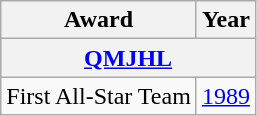<table class="wikitable">
<tr>
<th>Award</th>
<th>Year</th>
</tr>
<tr ALIGN="center" bgcolor="#e0e0e0">
<th colspan="2"><a href='#'>QMJHL</a></th>
</tr>
<tr>
<td>First All-Star Team</td>
<td><a href='#'>1989</a></td>
</tr>
</table>
